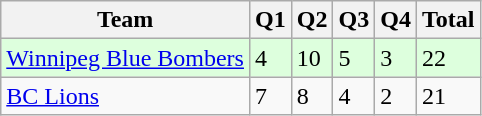<table class="wikitable">
<tr>
<th>Team</th>
<th>Q1</th>
<th>Q2</th>
<th>Q3</th>
<th>Q4</th>
<th>Total</th>
</tr>
<tr style="background-color:#ddffdd">
<td><a href='#'>Winnipeg Blue Bombers</a></td>
<td>4</td>
<td>10</td>
<td>5</td>
<td>3</td>
<td>22</td>
</tr>
<tr>
<td><a href='#'>BC Lions</a></td>
<td>7</td>
<td>8</td>
<td>4</td>
<td>2</td>
<td>21</td>
</tr>
</table>
